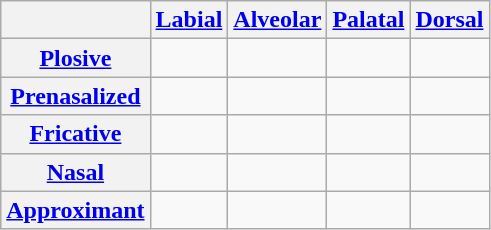<table class="wikitable">
<tr>
<th></th>
<th><a href='#'>Labial</a></th>
<th><a href='#'>Alveolar</a></th>
<th><a href='#'>Palatal</a></th>
<th><a href='#'>Dorsal</a></th>
</tr>
<tr>
<th><a href='#'>Plosive</a></th>
<td></td>
<td></td>
<td> </td>
<td> </td>
</tr>
<tr>
<th><a href='#'>Prenasalized</a></th>
<td></td>
<td> </td>
<td></td>
<td>  </td>
</tr>
<tr>
<th><a href='#'>Fricative</a></th>
<td></td>
<td> </td>
<td></td>
<td></td>
</tr>
<tr>
<th><a href='#'>Nasal</a></th>
<td></td>
<td></td>
<td></td>
<td></td>
</tr>
<tr>
<th><a href='#'>Approximant</a></th>
<td></td>
<td></td>
<td></td>
<td></td>
</tr>
</table>
